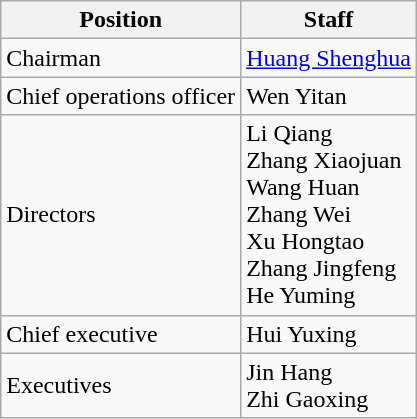<table class="wikitable">
<tr>
<th>Position</th>
<th>Staff</th>
</tr>
<tr>
<td>Chairman</td>
<td> <a href='#'>Huang Shenghua</a></td>
</tr>
<tr>
<td>Chief operations officer</td>
<td> Wen Yitan</td>
</tr>
<tr>
<td>Directors</td>
<td> Li Qiang<br> Zhang Xiaojuan<br> Wang Huan<br> Zhang Wei<br> Xu Hongtao<br> Zhang Jingfeng<br> He Yuming</td>
</tr>
<tr>
<td>Chief executive</td>
<td> Hui Yuxing</td>
</tr>
<tr>
<td>Executives</td>
<td> Jin Hang<br> Zhi Gaoxing</td>
</tr>
</table>
